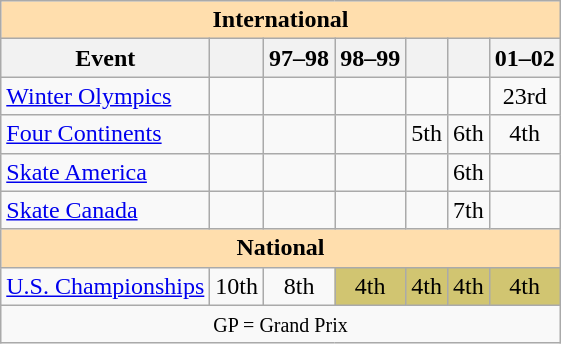<table class="wikitable" style="text-align:center">
<tr>
<th style="background-color: #ffdead; " colspan=7 align=center>International</th>
</tr>
<tr>
<th>Event</th>
<th></th>
<th>97–98</th>
<th>98–99</th>
<th></th>
<th></th>
<th>01–02</th>
</tr>
<tr>
<td align=left><a href='#'>Winter Olympics</a></td>
<td></td>
<td></td>
<td></td>
<td></td>
<td></td>
<td>23rd</td>
</tr>
<tr>
<td align=left><a href='#'>Four Continents</a></td>
<td></td>
<td></td>
<td></td>
<td>5th</td>
<td>6th</td>
<td>4th</td>
</tr>
<tr>
<td align=left> <a href='#'>Skate America</a></td>
<td></td>
<td></td>
<td></td>
<td></td>
<td>6th</td>
<td></td>
</tr>
<tr>
<td align=left> <a href='#'>Skate Canada</a></td>
<td></td>
<td></td>
<td></td>
<td></td>
<td>7th</td>
<td></td>
</tr>
<tr>
<th style="background-color: #ffdead; " colspan=7 align=center>National</th>
</tr>
<tr>
<td align=left><a href='#'>U.S. Championships</a></td>
<td>10th</td>
<td>8th</td>
<td bgcolor=d1c571>4th</td>
<td bgcolor=d1c571>4th</td>
<td bgcolor=d1c571>4th</td>
<td bgcolor=d1c571>4th</td>
</tr>
<tr>
<td colspan=7 align=center><small> GP = Grand Prix </small></td>
</tr>
</table>
